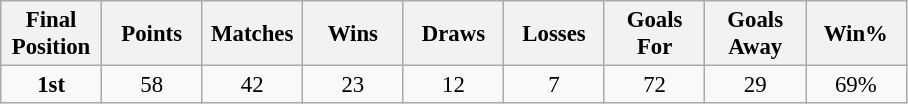<table class="wikitable" style="font-size: 95%; text-align: center;">
<tr>
<th width=60>Final Position</th>
<th width=60>Points</th>
<th width=60>Matches</th>
<th width=60>Wins</th>
<th width=60>Draws</th>
<th width=60>Losses</th>
<th width=60>Goals For</th>
<th width=60>Goals Away</th>
<th width=60>Win%</th>
</tr>
<tr>
<td><strong>1st</strong></td>
<td>58</td>
<td>42</td>
<td>23</td>
<td>12</td>
<td>7</td>
<td>72</td>
<td>29</td>
<td>69%</td>
</tr>
</table>
